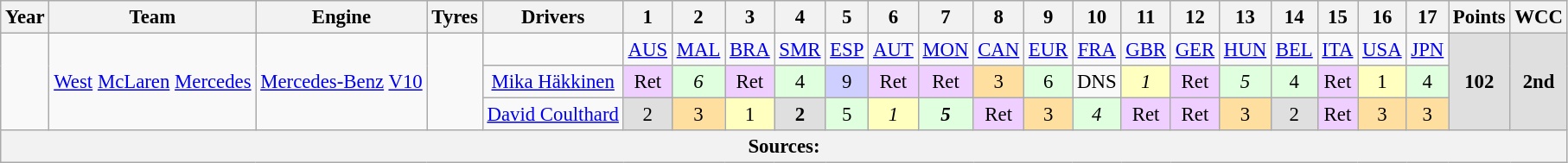<table class="wikitable" style="text-align:center; font-size:95%">
<tr>
<th>Year</th>
<th>Team</th>
<th>Engine</th>
<th>Tyres</th>
<th>Drivers</th>
<th>1</th>
<th>2</th>
<th>3</th>
<th>4</th>
<th>5</th>
<th>6</th>
<th>7</th>
<th>8</th>
<th>9</th>
<th>10</th>
<th>11</th>
<th>12</th>
<th>13</th>
<th>14</th>
<th>15</th>
<th>16</th>
<th>17</th>
<th>Points</th>
<th>WCC</th>
</tr>
<tr>
<td rowspan="3"></td>
<td rowspan="3"><a href='#'>West</a> <a href='#'>McLaren</a> <a href='#'>Mercedes</a></td>
<td rowspan="3"><a href='#'>Mercedes-Benz</a> <a href='#'>V10</a></td>
<td rowspan="3"></td>
<td></td>
<td><a href='#'>AUS</a></td>
<td><a href='#'>MAL</a></td>
<td><a href='#'>BRA</a></td>
<td><a href='#'>SMR</a></td>
<td><a href='#'>ESP</a></td>
<td><a href='#'>AUT</a></td>
<td><a href='#'>MON</a></td>
<td><a href='#'>CAN</a></td>
<td><a href='#'>EUR</a></td>
<td><a href='#'>FRA</a></td>
<td><a href='#'>GBR</a></td>
<td><a href='#'>GER</a></td>
<td><a href='#'>HUN</a></td>
<td><a href='#'>BEL</a></td>
<td><a href='#'>ITA</a></td>
<td><a href='#'>USA</a></td>
<td><a href='#'>JPN</a></td>
<td rowspan="3" style="background:#DFDFDF;"><strong>102</strong></td>
<td rowspan="3" style="background:#DFDFDF;"><strong>2nd</strong></td>
</tr>
<tr>
<td><a href='#'>Mika Häkkinen</a></td>
<td style="background:#EFCFFF;">Ret</td>
<td style="background:#DFFFDF;"><em>6</em></td>
<td style="background:#EFCFFF;">Ret</td>
<td style="background:#DFFFDF;">4</td>
<td style="background:#CFCFFF;">9</td>
<td style="background:#EFCFFF;">Ret</td>
<td style="background:#EFCFFF;">Ret</td>
<td style="background:#FFDF9F;">3</td>
<td style="background:#DFFFDF;">6</td>
<td>DNS</td>
<td style="background:#FFFFBF;"><em>1</em></td>
<td style="background:#EFCFFF;">Ret</td>
<td style="background:#DFFFDF;"><em>5</em></td>
<td style="background:#DFFFDF;">4</td>
<td style="background:#EFCFFF;">Ret</td>
<td style="background:#FFFFBF;">1</td>
<td style="background:#DFFFDF;">4</td>
</tr>
<tr>
<td><a href='#'>David Coulthard</a></td>
<td style="background:#DFDFDF;">2</td>
<td style="background:#FFDF9F;">3</td>
<td style="background:#FFFFBF;">1</td>
<td style="background:#DFDFDF;"><strong>2</strong></td>
<td style="background:#DFFFDF;">5</td>
<td style="background:#FFFFBF;"><em>1</em></td>
<td style="background:#DFFFDF;"><strong><em>5</em></strong></td>
<td style="background:#EFCFFF;">Ret</td>
<td style="background:#FFDF9F;">3</td>
<td style="background:#DFFFDF;"><em>4</em></td>
<td style="background:#EFCFFF;">Ret</td>
<td style="background:#EFCFFF;">Ret</td>
<td style="background:#FFDF9F;">3</td>
<td style="background:#DFDFDF;">2</td>
<td style="background:#EFCFFF;">Ret</td>
<td style="background:#FFDF9F;">3</td>
<td style="background:#FFDF9F;">3</td>
</tr>
<tr>
<th colspan="24">Sources:</th>
</tr>
</table>
